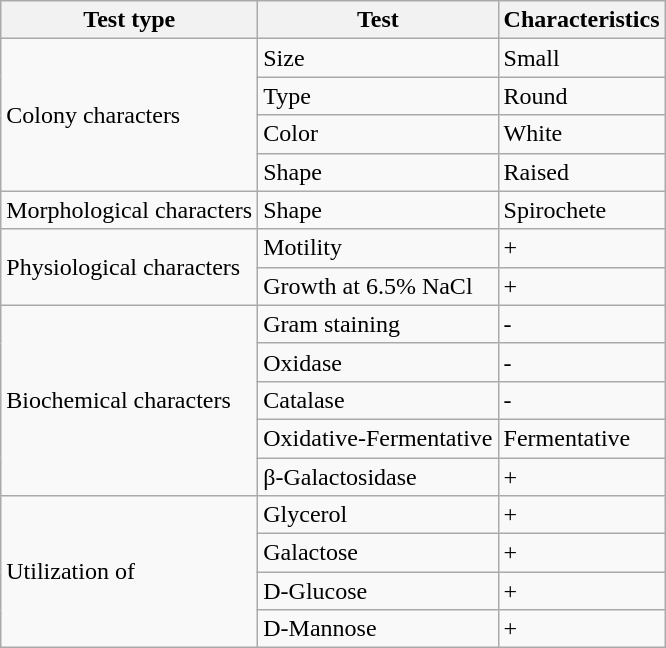<table class="wikitable">
<tr>
<th>Test type</th>
<th>Test</th>
<th>Characteristics</th>
</tr>
<tr>
<td rowspan="4">Colony characters</td>
<td>Size</td>
<td>Small</td>
</tr>
<tr>
<td>Type</td>
<td>Round</td>
</tr>
<tr>
<td>Color</td>
<td>White</td>
</tr>
<tr>
<td>Shape</td>
<td>Raised</td>
</tr>
<tr>
<td>Morphological characters</td>
<td>Shape</td>
<td>Spirochete</td>
</tr>
<tr>
<td rowspan="2">Physiological characters</td>
<td>Motility</td>
<td>+</td>
</tr>
<tr>
<td>Growth at 6.5% NaCl</td>
<td>+</td>
</tr>
<tr>
<td rowspan="5">Biochemical characters</td>
<td>Gram staining</td>
<td>-</td>
</tr>
<tr>
<td>Oxidase</td>
<td>-</td>
</tr>
<tr>
<td>Catalase</td>
<td>-</td>
</tr>
<tr>
<td>Oxidative-Fermentative</td>
<td>Fermentative</td>
</tr>
<tr>
<td>β-Galactosidase</td>
<td>+</td>
</tr>
<tr>
<td rowspan="4">Utilization of</td>
<td>Glycerol</td>
<td>+</td>
</tr>
<tr>
<td>Galactose</td>
<td>+</td>
</tr>
<tr>
<td>D-Glucose</td>
<td>+</td>
</tr>
<tr>
<td>D-Mannose</td>
<td>+</td>
</tr>
</table>
